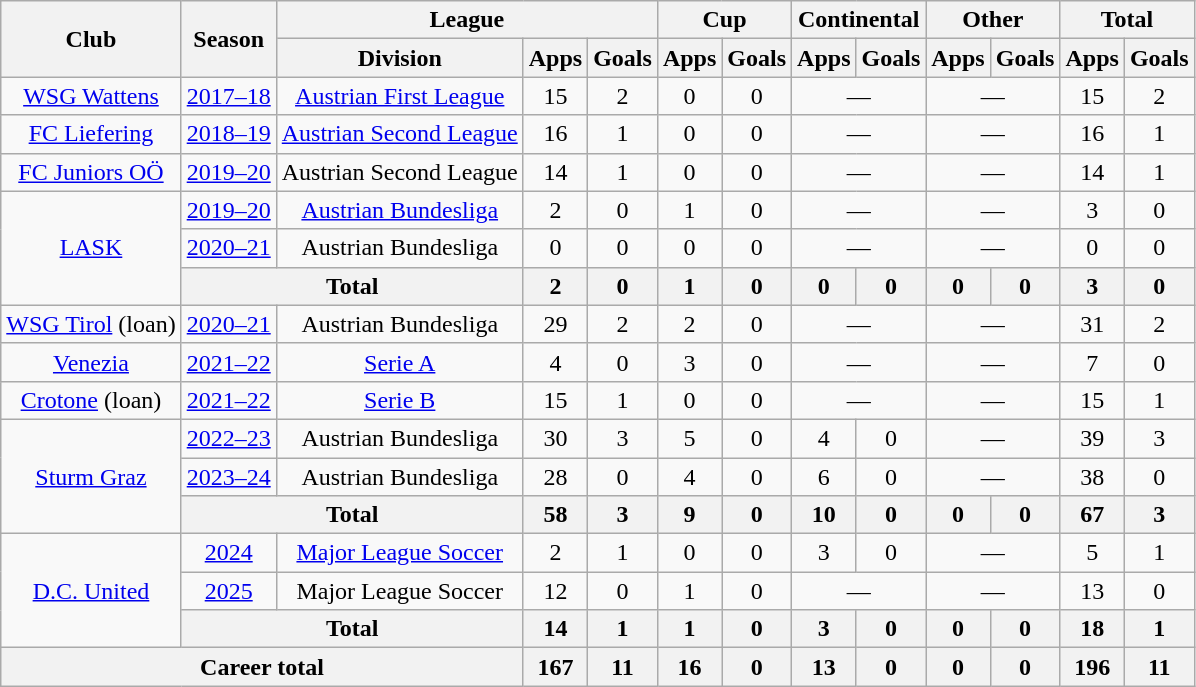<table class="wikitable" style="text-align:center">
<tr>
<th rowspan="2">Club</th>
<th rowspan="2">Season</th>
<th colspan="3">League</th>
<th colspan="2">Cup</th>
<th colspan="2">Continental</th>
<th colspan="2">Other</th>
<th colspan="2">Total</th>
</tr>
<tr>
<th>Division</th>
<th>Apps</th>
<th>Goals</th>
<th>Apps</th>
<th>Goals</th>
<th>Apps</th>
<th>Goals</th>
<th>Apps</th>
<th>Goals</th>
<th>Apps</th>
<th>Goals</th>
</tr>
<tr>
<td><a href='#'>WSG Wattens</a></td>
<td><a href='#'>2017–18</a></td>
<td><a href='#'>Austrian First League</a></td>
<td>15</td>
<td>2</td>
<td>0</td>
<td>0</td>
<td colspan="2">—</td>
<td colspan="2">—</td>
<td>15</td>
<td>2</td>
</tr>
<tr>
<td><a href='#'>FC Liefering</a></td>
<td><a href='#'>2018–19</a></td>
<td><a href='#'>Austrian Second League</a></td>
<td>16</td>
<td>1</td>
<td>0</td>
<td>0</td>
<td colspan="2">—</td>
<td colspan="2">—</td>
<td>16</td>
<td>1</td>
</tr>
<tr>
<td><a href='#'>FC Juniors OÖ</a></td>
<td><a href='#'>2019–20</a></td>
<td>Austrian Second League</td>
<td>14</td>
<td>1</td>
<td>0</td>
<td>0</td>
<td colspan="2">—</td>
<td colspan="2">—</td>
<td>14</td>
<td>1</td>
</tr>
<tr>
<td rowspan="3"><a href='#'>LASK</a></td>
<td><a href='#'>2019–20</a></td>
<td><a href='#'>Austrian Bundesliga</a></td>
<td>2</td>
<td>0</td>
<td>1</td>
<td>0</td>
<td colspan="2">—</td>
<td colspan="2">—</td>
<td>3</td>
<td>0</td>
</tr>
<tr>
<td><a href='#'>2020–21</a></td>
<td>Austrian Bundesliga</td>
<td>0</td>
<td>0</td>
<td>0</td>
<td>0</td>
<td colspan="2">—</td>
<td colspan="2">—</td>
<td>0</td>
<td>0</td>
</tr>
<tr>
<th colspan="2">Total</th>
<th>2</th>
<th>0</th>
<th>1</th>
<th>0</th>
<th>0</th>
<th>0</th>
<th>0</th>
<th>0</th>
<th>3</th>
<th>0</th>
</tr>
<tr>
<td><a href='#'>WSG Tirol</a> (loan)</td>
<td><a href='#'>2020–21</a></td>
<td>Austrian Bundesliga</td>
<td>29</td>
<td>2</td>
<td>2</td>
<td>0</td>
<td colspan="2">—</td>
<td colspan="2">—</td>
<td>31</td>
<td>2</td>
</tr>
<tr>
<td><a href='#'>Venezia</a></td>
<td><a href='#'>2021–22</a></td>
<td><a href='#'>Serie A</a></td>
<td>4</td>
<td>0</td>
<td>3</td>
<td>0</td>
<td colspan="2">—</td>
<td colspan="2">—</td>
<td>7</td>
<td>0</td>
</tr>
<tr>
<td><a href='#'>Crotone</a> (loan)</td>
<td><a href='#'>2021–22</a></td>
<td><a href='#'>Serie B</a></td>
<td>15</td>
<td>1</td>
<td>0</td>
<td>0</td>
<td colspan="2">—</td>
<td colspan="2">—</td>
<td>15</td>
<td>1</td>
</tr>
<tr>
<td rowspan="3"><a href='#'>Sturm Graz</a></td>
<td><a href='#'>2022–23</a></td>
<td>Austrian Bundesliga</td>
<td>30</td>
<td>3</td>
<td>5</td>
<td>0</td>
<td>4</td>
<td>0</td>
<td colspan="2">—</td>
<td>39</td>
<td>3</td>
</tr>
<tr>
<td><a href='#'>2023–24</a></td>
<td>Austrian Bundesliga</td>
<td>28</td>
<td>0</td>
<td>4</td>
<td>0</td>
<td>6</td>
<td>0</td>
<td colspan="2">—</td>
<td>38</td>
<td>0</td>
</tr>
<tr>
<th colspan="2">Total</th>
<th>58</th>
<th>3</th>
<th>9</th>
<th>0</th>
<th>10</th>
<th>0</th>
<th>0</th>
<th>0</th>
<th>67</th>
<th>3</th>
</tr>
<tr>
<td rowspan="3"><a href='#'>D.C. United</a></td>
<td><a href='#'>2024</a></td>
<td><a href='#'>Major League Soccer</a></td>
<td>2</td>
<td>1</td>
<td>0</td>
<td>0</td>
<td>3</td>
<td>0</td>
<td colspan="2">—</td>
<td>5</td>
<td>1</td>
</tr>
<tr>
<td><a href='#'>2025</a></td>
<td>Major League Soccer</td>
<td>12</td>
<td>0</td>
<td>1</td>
<td>0</td>
<td colspan="2">—</td>
<td colspan="2">—</td>
<td>13</td>
<td>0</td>
</tr>
<tr>
<th colspan="2">Total</th>
<th>14</th>
<th>1</th>
<th>1</th>
<th>0</th>
<th>3</th>
<th>0</th>
<th>0</th>
<th>0</th>
<th>18</th>
<th>1</th>
</tr>
<tr>
<th colspan="3">Career total</th>
<th>167</th>
<th>11</th>
<th>16</th>
<th>0</th>
<th>13</th>
<th>0</th>
<th>0</th>
<th>0</th>
<th>196</th>
<th>11</th>
</tr>
</table>
